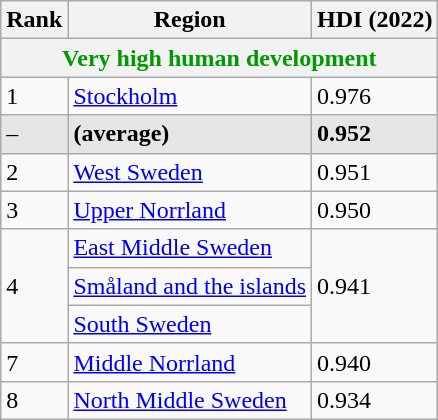<table class="wikitable sortable">
<tr>
<th>Rank</th>
<th>Region</th>
<th>HDI (2022)</th>
</tr>
<tr>
<th colspan="3" style="color:#090;">Very high human development</th>
</tr>
<tr>
<td>1</td>
<td><a href='#'>Stockholm</a></td>
<td>0.976</td>
</tr>
<tr style="background:#e6e6e6">
<td>–</td>
<td><strong> (average)</strong></td>
<td><strong>0.952</strong></td>
</tr>
<tr>
<td>2</td>
<td><a href='#'>West Sweden</a></td>
<td>0.951</td>
</tr>
<tr>
<td>3</td>
<td><a href='#'>Upper Norrland</a></td>
<td>0.950</td>
</tr>
<tr>
<td rowspan="3">4</td>
<td><a href='#'>East Middle Sweden</a></td>
<td rowspan="3">0.941</td>
</tr>
<tr>
<td><a href='#'>Småland and the islands</a></td>
</tr>
<tr>
<td><a href='#'>South Sweden</a></td>
</tr>
<tr>
<td>7</td>
<td><a href='#'>Middle Norrland</a></td>
<td>0.940</td>
</tr>
<tr>
<td>8</td>
<td><a href='#'>North Middle Sweden</a></td>
<td>0.934</td>
</tr>
</table>
